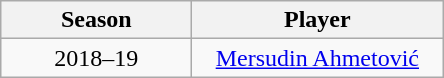<table class="wikitable">
<tr>
<th style="width:120px;">Season</th>
<th style="width:160px;">Player</th>
</tr>
<tr>
<td style="text-align:center;">2018–19</td>
<td style="text-align:center;"> <a href='#'>Mersudin Ahmetović</a></td>
</tr>
</table>
